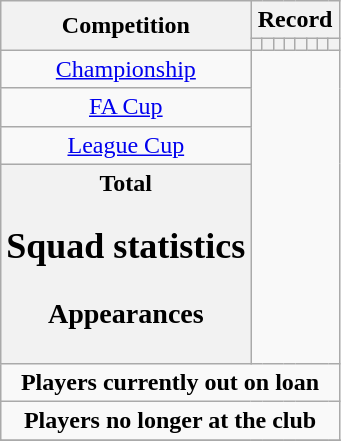<table class="wikitable" style="text-align: center">
<tr>
<th rowspan=2>Competition</th>
<th colspan=8>Record</th>
</tr>
<tr>
<th></th>
<th></th>
<th></th>
<th></th>
<th></th>
<th></th>
<th></th>
<th></th>
</tr>
<tr>
<td><a href='#'>Championship</a><br></td>
</tr>
<tr>
<td><a href='#'>FA Cup</a><br></td>
</tr>
<tr>
<td><a href='#'>League Cup</a><br></td>
</tr>
<tr>
<th>Total<br>
<h2>Squad statistics</h2><h3>Appearances</h3>































</th>
</tr>
<tr>
<td colspan=12 style="text-align:center;"><strong>Players currently out on loan</strong><br>
</td>
</tr>
<tr>
<td colspan=12 style="text-align:center;"><strong>Players no longer at the club</strong></td>
</tr>
<tr>
</tr>
<tr>
</tr>
</table>
